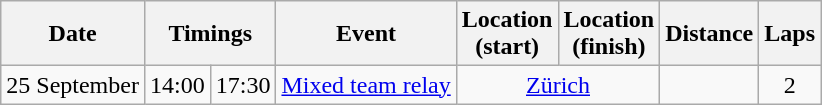<table class="wikitable" style="text-align: center">
<tr>
<th>Date</th>
<th colspan=2>Timings</th>
<th>Event</th>
<th>Location<br>(start)</th>
<th>Location<br>(finish)</th>
<th>Distance</th>
<th>Laps</th>
</tr>
<tr>
<td>25 September</td>
<td>14:00</td>
<td>17:30</td>
<td><a href='#'>Mixed team relay</a></td>
<td colspan=2><a href='#'>Zürich</a></td>
<td></td>
<td>2</td>
</tr>
</table>
